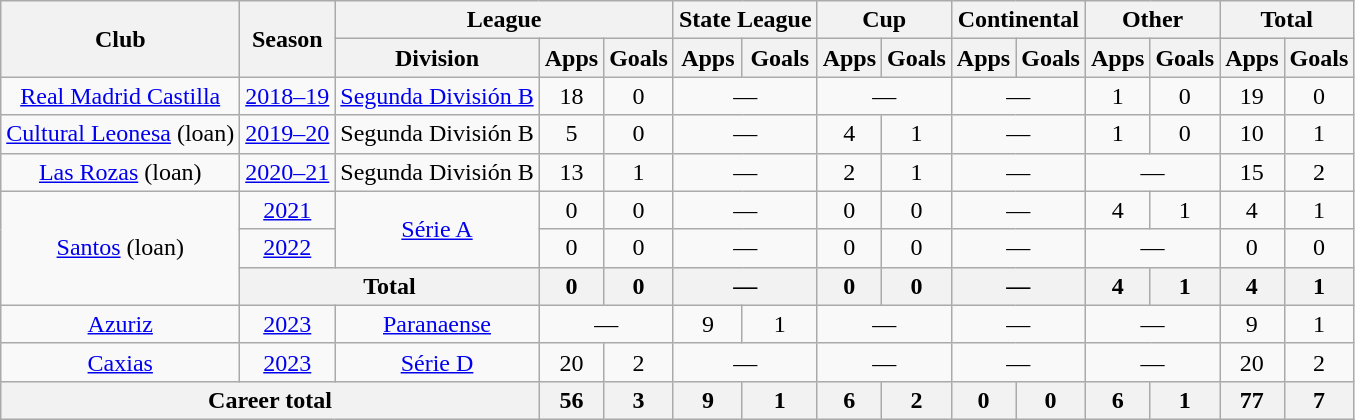<table class="wikitable" style="text-align: center;">
<tr>
<th rowspan="2">Club</th>
<th rowspan="2">Season</th>
<th colspan="3">League</th>
<th colspan="2">State League</th>
<th colspan="2">Cup</th>
<th colspan="2">Continental</th>
<th colspan="2">Other</th>
<th colspan="2">Total</th>
</tr>
<tr>
<th>Division</th>
<th>Apps</th>
<th>Goals</th>
<th>Apps</th>
<th>Goals</th>
<th>Apps</th>
<th>Goals</th>
<th>Apps</th>
<th>Goals</th>
<th>Apps</th>
<th>Goals</th>
<th>Apps</th>
<th>Goals</th>
</tr>
<tr>
<td valign="center"><a href='#'>Real Madrid Castilla</a></td>
<td><a href='#'>2018–19</a></td>
<td><a href='#'>Segunda División B</a></td>
<td>18</td>
<td>0</td>
<td colspan="2">—</td>
<td colspan="2">—</td>
<td colspan="2">—</td>
<td>1</td>
<td>0</td>
<td>19</td>
<td>0</td>
</tr>
<tr>
<td valign="center"><a href='#'>Cultural Leonesa</a> (loan)</td>
<td><a href='#'>2019–20</a></td>
<td>Segunda División B</td>
<td>5</td>
<td>0</td>
<td colspan="2">—</td>
<td>4</td>
<td>1</td>
<td colspan="2">—</td>
<td>1</td>
<td>0</td>
<td>10</td>
<td>1</td>
</tr>
<tr>
<td valign="center"><a href='#'>Las Rozas</a> (loan)</td>
<td><a href='#'>2020–21</a></td>
<td>Segunda División B</td>
<td>13</td>
<td>1</td>
<td colspan="2">—</td>
<td>2</td>
<td>1</td>
<td colspan="2">—</td>
<td colspan="2">—</td>
<td>15</td>
<td>2</td>
</tr>
<tr>
<td rowspan="3" valign="center"><a href='#'>Santos</a> (loan)</td>
<td><a href='#'>2021</a></td>
<td rowspan="2"><a href='#'>Série A</a></td>
<td>0</td>
<td>0</td>
<td colspan="2">—</td>
<td>0</td>
<td>0</td>
<td colspan="2">—</td>
<td>4</td>
<td>1</td>
<td>4</td>
<td>1</td>
</tr>
<tr>
<td><a href='#'>2022</a></td>
<td>0</td>
<td>0</td>
<td colspan="2">—</td>
<td>0</td>
<td>0</td>
<td colspan="2">—</td>
<td colspan="2">—</td>
<td>0</td>
<td>0</td>
</tr>
<tr>
<th colspan="2">Total</th>
<th>0</th>
<th>0</th>
<th colspan="2">—</th>
<th>0</th>
<th>0</th>
<th colspan="2">—</th>
<th>4</th>
<th>1</th>
<th>4</th>
<th>1</th>
</tr>
<tr>
<td valign="center"><a href='#'>Azuriz</a></td>
<td><a href='#'>2023</a></td>
<td><a href='#'>Paranaense</a></td>
<td colspan="2">—</td>
<td>9</td>
<td>1</td>
<td colspan="2">—</td>
<td colspan="2">—</td>
<td colspan="2">—</td>
<td>9</td>
<td>1</td>
</tr>
<tr>
<td valign="center"><a href='#'>Caxias</a></td>
<td><a href='#'>2023</a></td>
<td><a href='#'>Série D</a></td>
<td>20</td>
<td>2</td>
<td colspan="2">—</td>
<td colspan="2">—</td>
<td colspan="2">—</td>
<td colspan="2">—</td>
<td>20</td>
<td>2</td>
</tr>
<tr>
<th colspan="3"><strong>Career total</strong></th>
<th>56</th>
<th>3</th>
<th>9</th>
<th>1</th>
<th>6</th>
<th>2</th>
<th>0</th>
<th>0</th>
<th>6</th>
<th>1</th>
<th>77</th>
<th>7</th>
</tr>
</table>
